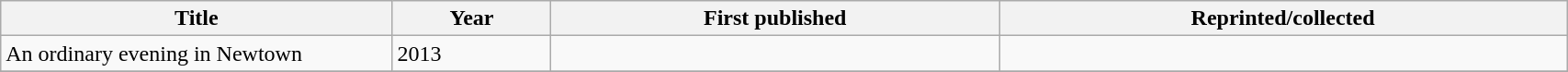<table class='wikitable sortable' width='90%'>
<tr>
<th width=25%>Title</th>
<th>Year</th>
<th>First published</th>
<th>Reprinted/collected</th>
</tr>
<tr>
<td>An ordinary evening in Newtown</td>
<td>2013</td>
<td></td>
<td></td>
</tr>
<tr>
</tr>
</table>
